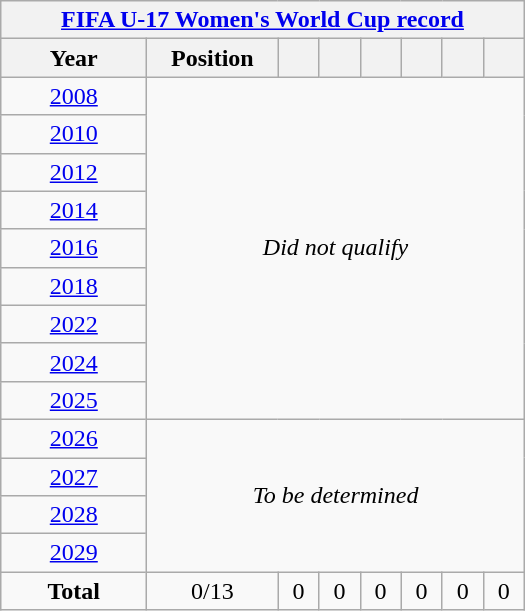<table class="wikitable" style="text-align: center;">
<tr>
<th colspan="9"><a href='#'>FIFA U-17 Women's World Cup record</a></th>
</tr>
<tr>
<th width="90">Year</th>
<th width="80">Position</th>
<th width="20"></th>
<th width="20"></th>
<th width="20"></th>
<th width="20"></th>
<th width="20"></th>
<th width="20"></th>
</tr>
<tr>
<td> <a href='#'>2008</a></td>
<td rowspan=9 colspan=7><em>Did not qualify</em></td>
</tr>
<tr>
<td> <a href='#'>2010</a></td>
</tr>
<tr>
<td> <a href='#'>2012</a></td>
</tr>
<tr>
<td> <a href='#'>2014</a></td>
</tr>
<tr>
<td> <a href='#'>2016</a></td>
</tr>
<tr>
<td> <a href='#'>2018</a></td>
</tr>
<tr>
<td> <a href='#'>2022</a></td>
</tr>
<tr>
<td> <a href='#'>2024</a></td>
</tr>
<tr>
<td> <a href='#'>2025</a></td>
</tr>
<tr>
<td> <a href='#'>2026</a></td>
<td rowspan=4 colspan=7><em>To be determined</em></td>
</tr>
<tr>
<td> <a href='#'>2027</a></td>
</tr>
<tr>
<td> <a href='#'>2028</a></td>
</tr>
<tr>
<td> <a href='#'>2029</a></td>
</tr>
<tr>
<td><strong>Total</strong></td>
<td>0/13</td>
<td>0</td>
<td>0</td>
<td>0</td>
<td>0</td>
<td>0</td>
<td>0</td>
</tr>
</table>
